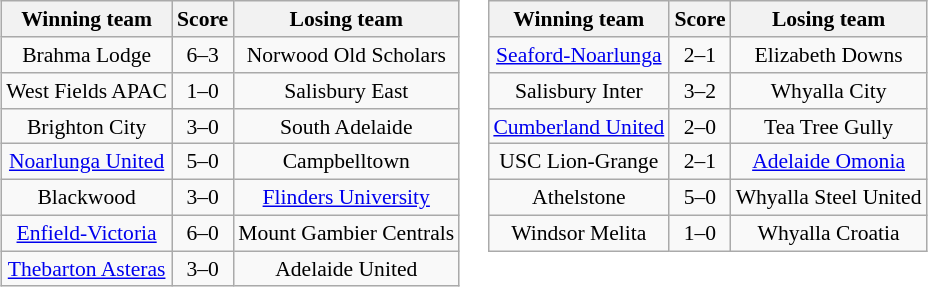<table style="font-size:90%">
<tr>
<td><br><table class="wikitable" style="text-align:center">
<tr>
<th>Winning team</th>
<th>Score</th>
<th>Losing team</th>
</tr>
<tr>
<td>Brahma Lodge</td>
<td>6–3 </td>
<td>Norwood Old Scholars</td>
</tr>
<tr>
<td>West Fields APAC</td>
<td>1–0</td>
<td>Salisbury East</td>
</tr>
<tr>
<td>Brighton City</td>
<td>3–0</td>
<td>South Adelaide</td>
</tr>
<tr>
<td><a href='#'>Noarlunga United</a></td>
<td>5–0</td>
<td>Campbelltown</td>
</tr>
<tr>
<td>Blackwood</td>
<td>3–0</td>
<td><a href='#'>Flinders University</a></td>
</tr>
<tr>
<td><a href='#'>Enfield-Victoria</a></td>
<td>6–0</td>
<td>Mount Gambier Centrals</td>
</tr>
<tr>
<td><a href='#'>Thebarton Asteras</a></td>
<td>3–0</td>
<td>Adelaide United</td>
</tr>
</table>
</td>
<td style="vertical-align:top"><br><table class="wikitable" style="text-align:center">
<tr>
<th>Winning team</th>
<th>Score</th>
<th>Losing team</th>
</tr>
<tr>
<td><a href='#'>Seaford-Noarlunga</a></td>
<td>2–1</td>
<td>Elizabeth Downs</td>
</tr>
<tr>
<td>Salisbury Inter</td>
<td>3–2 </td>
<td>Whyalla City</td>
</tr>
<tr>
<td><a href='#'>Cumberland United</a></td>
<td>2–0</td>
<td>Tea Tree Gully</td>
</tr>
<tr>
<td>USC Lion-Grange</td>
<td>2–1 </td>
<td><a href='#'>Adelaide Omonia</a></td>
</tr>
<tr>
<td>Athelstone</td>
<td>5–0</td>
<td>Whyalla Steel United</td>
</tr>
<tr>
<td>Windsor Melita</td>
<td>1–0</td>
<td>Whyalla Croatia</td>
</tr>
</table>
</td>
</tr>
</table>
